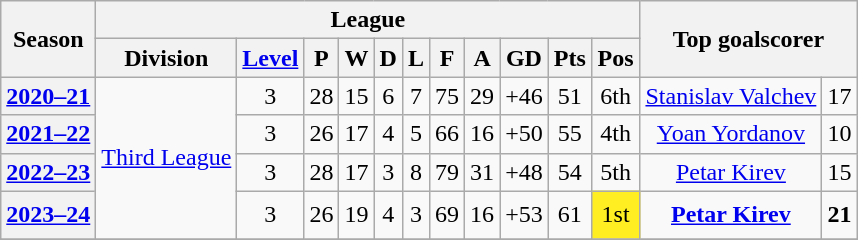<table class="wikitable plainrowheaders sortable" style="text-align: center">
<tr>
<th rowspan=2>Season</th>
<th colspan=11>League</th>
<th rowspan=2 colspan=2>Top goalscorer</th>
</tr>
<tr>
<th scope=col>Division</th>
<th scope=col><a href='#'>Level</a></th>
<th scope=col>P</th>
<th scope=col>W</th>
<th scope=col>D</th>
<th scope=col>L</th>
<th scope=col>F</th>
<th scope=col>A</th>
<th scope=col>GD</th>
<th scope=col>Pts</th>
<th scope=col data-sort-type="number">Pos</th>
</tr>
<tr>
<th scope=row rowspan=1><a href='#'>2020–21</a></th>
<td rowspan=4><a href='#'>Third League</a></td>
<td rowspan=1>3</td>
<td rowspan=1>28</td>
<td rowspan=1>15</td>
<td rowspan=1>6</td>
<td rowspan=1>7</td>
<td rowspan=1>75</td>
<td rowspan=1>29</td>
<td rowspan=1>+46</td>
<td rowspan=1>51</td>
<td rowspan=1>6th</td>
<td rowspan=1> <a href='#'>Stanislav Valchev</a></td>
<td rowspan=1>17</td>
</tr>
<tr>
<th scope=row rowspan=1><a href='#'>2021–22</a></th>
<td rowspan=1>3</td>
<td rowspan=1>26</td>
<td rowspan=1>17</td>
<td rowspan=1>4</td>
<td rowspan=1>5</td>
<td rowspan=1>66</td>
<td rowspan=1>16</td>
<td rowspan=1>+50</td>
<td rowspan=1>55</td>
<td rowspan=1>4th</td>
<td rowspan=1> <a href='#'>Yoan Yordanov</a></td>
<td rowspan=1>10</td>
</tr>
<tr>
<th scope=row rowspan=1><a href='#'>2022–23</a></th>
<td rowspan=1>3</td>
<td rowspan=1>28</td>
<td rowspan=1>17</td>
<td rowspan=1>3</td>
<td rowspan=1>8</td>
<td rowspan=1>79</td>
<td rowspan=1>31</td>
<td rowspan=1>+48</td>
<td rowspan=1>54</td>
<td rowspan=1>5th</td>
<td rowspan=1> <a href='#'>Petar Kirev</a></td>
<td rowspan=1>15</td>
</tr>
<tr>
<th scope=row rowspan=1><a href='#'>2023–24</a></th>
<td rowspan=1>3</td>
<td rowspan=1>26</td>
<td rowspan=1>19</td>
<td rowspan=1>4</td>
<td rowspan=1>3</td>
<td rowspan=1>69</td>
<td rowspan=1>16</td>
<td rowspan=1>+53</td>
<td rowspan=1>61</td>
<td style="background-color:#FE2;padding:0.4em">1st</td>
<td rowspan=1> <strong><a href='#'>Petar Kirev</a></strong></td>
<td rowspan=1><strong>21</strong></td>
</tr>
<tr>
</tr>
</table>
